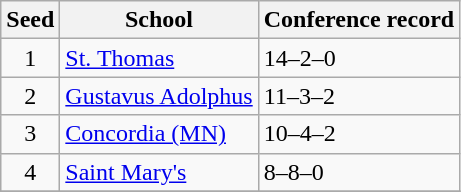<table class="wikitable">
<tr>
<th>Seed</th>
<th>School</th>
<th>Conference record</th>
</tr>
<tr>
<td align=center>1</td>
<td><a href='#'>St. Thomas</a></td>
<td>14–2–0</td>
</tr>
<tr>
<td align=center>2</td>
<td><a href='#'>Gustavus Adolphus</a></td>
<td>11–3–2</td>
</tr>
<tr>
<td align=center>3</td>
<td><a href='#'>Concordia (MN)</a></td>
<td>10–4–2</td>
</tr>
<tr>
<td align=center>4</td>
<td><a href='#'>Saint Mary's</a></td>
<td>8–8–0</td>
</tr>
<tr>
</tr>
</table>
